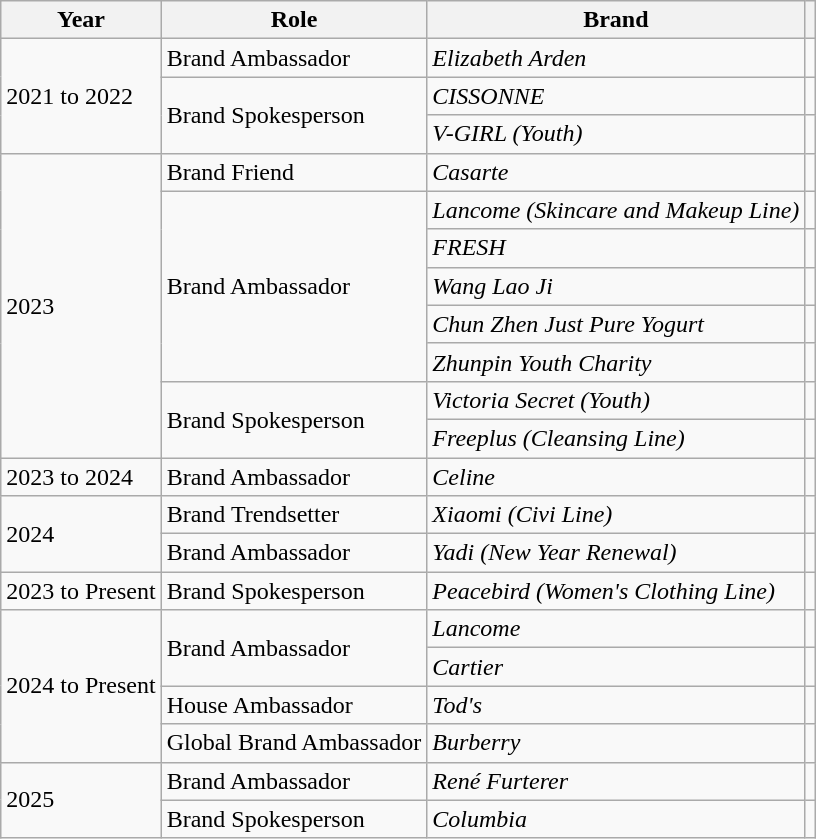<table class="wikitable">
<tr>
<th>Year</th>
<th>Role</th>
<th>Brand</th>
<th class="unsortable"></th>
</tr>
<tr>
<td rowspan="3">2021 to 2022</td>
<td>Brand Ambassador</td>
<td><em>Elizabeth Arden</em></td>
<td></td>
</tr>
<tr>
<td rowspan="2">Brand Spokesperson</td>
<td><em>CISSONNE</em></td>
<td></td>
</tr>
<tr>
<td><em>V-GIRL (Youth)</em></td>
<td></td>
</tr>
<tr>
<td rowspan="8">2023</td>
<td>Brand Friend</td>
<td><em>Casarte</em></td>
<td></td>
</tr>
<tr>
<td rowspan="5">Brand Ambassador</td>
<td><em>Lancome (Skincare and Makeup Line)</em></td>
<td></td>
</tr>
<tr>
<td><em>FRESH</em></td>
<td></td>
</tr>
<tr>
<td><em>Wang Lao Ji</em></td>
<td></td>
</tr>
<tr>
<td><em>Chun Zhen Just Pure Yogurt</em></td>
<td></td>
</tr>
<tr>
<td><em>Zhunpin Youth Charity</em></td>
<td></td>
</tr>
<tr>
<td rowspan="2">Brand Spokesperson</td>
<td><em>Victoria Secret (Youth)</em></td>
<td></td>
</tr>
<tr>
<td><em>Freeplus (Cleansing Line)</em></td>
<td></td>
</tr>
<tr>
<td rowspan="1">2023 to 2024</td>
<td>Brand Ambassador</td>
<td><em>Celine</em></td>
<td></td>
</tr>
<tr>
<td rowspan="2">2024</td>
<td>Brand Trendsetter</td>
<td><em>Xiaomi (Civi Line)</em></td>
<td></td>
</tr>
<tr>
<td rowspan="1">Brand Ambassador</td>
<td><em>Yadi (New Year Renewal)</em></td>
<td></td>
</tr>
<tr>
<td rowspan="1">2023 to Present</td>
<td>Brand Spokesperson</td>
<td><em>Peacebird (Women's Clothing Line)</em></td>
<td></td>
</tr>
<tr>
<td rowspan="4">2024 to Present</td>
<td rowspan="2">Brand Ambassador</td>
<td><em>Lancome</em></td>
<td></td>
</tr>
<tr>
<td><em>Cartier</em></td>
<td></td>
</tr>
<tr>
<td>House Ambassador</td>
<td><em>Tod's</em></td>
<td></td>
</tr>
<tr>
<td>Global Brand Ambassador</td>
<td><em>Burberry</em></td>
<td></td>
</tr>
<tr>
<td rowspan="2">2025</td>
<td rowspan="1">Brand Ambassador</td>
<td><em>René Furterer</em></td>
<td></td>
</tr>
<tr>
<td rowspan="1">Brand Spokesperson</td>
<td><em>Columbia</em></td>
<td></td>
</tr>
</table>
